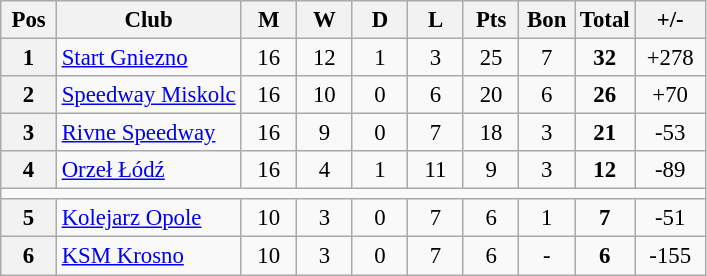<table align="center" cellspacing="0" cellpadding="3" style="background-color: #f9f9f9; font-size: 95%; text-align: center" class="wikitable">
<tr>
<th width=30>Pos</th>
<th>Club</th>
<th width=30>M</th>
<th width=30>W</th>
<th width=30>D</th>
<th width=30>L</th>
<th width=30>Pts</th>
<th width=30>Bon</th>
<th width=30>Total</th>
<th width=40>+/-</th>
</tr>
<tr align=center >
<th>1</th>
<td align=left><a href='#'>Start Gniezno</a></td>
<td>16</td>
<td>12</td>
<td>1</td>
<td>3</td>
<td>25</td>
<td>7</td>
<td><strong>32</strong></td>
<td>+278</td>
</tr>
<tr align=center >
<th>2</th>
<td align=left><a href='#'>Speedway Miskolc</a> </td>
<td>16</td>
<td>10</td>
<td>0</td>
<td>6</td>
<td>20</td>
<td>6</td>
<td><strong>26</strong></td>
<td>+70</td>
</tr>
<tr align=center>
<th>3</th>
<td align=left><a href='#'>Rivne Speedway</a> </td>
<td>16</td>
<td>9</td>
<td>0</td>
<td>7</td>
<td>18</td>
<td>3</td>
<td><strong>21</strong></td>
<td>-53</td>
</tr>
<tr align=center>
<th>4</th>
<td align=left><a href='#'>Orzeł Łódź</a></td>
<td>16</td>
<td>4</td>
<td>1</td>
<td>11</td>
<td>9</td>
<td>3</td>
<td><strong>12</strong></td>
<td>-89</td>
</tr>
<tr>
<td colspan=10></td>
</tr>
<tr align=center>
<th>5</th>
<td align=left><a href='#'>Kolejarz Opole</a></td>
<td>10</td>
<td>3</td>
<td>0</td>
<td>7</td>
<td>6</td>
<td>1</td>
<td><strong>7</strong></td>
<td>-51</td>
</tr>
<tr align=center>
<th>6</th>
<td align=left><a href='#'>KSM Krosno</a></td>
<td>10</td>
<td>3</td>
<td>0</td>
<td>7</td>
<td>6</td>
<td>-</td>
<td><strong>6</strong></td>
<td>-155</td>
</tr>
</table>
